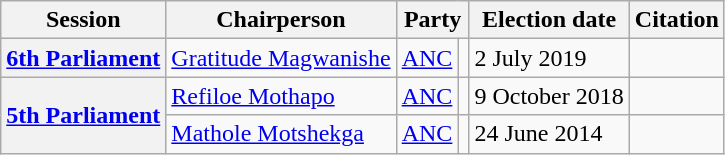<table class="wikitable">
<tr>
<th>Session</th>
<th>Chairperson</th>
<th colspan="2">Party</th>
<th>Election date</th>
<th>Citation</th>
</tr>
<tr>
<th><a href='#'>6th Parliament</a></th>
<td><a href='#'>Gratitude Magwanishe</a></td>
<td><a href='#'>ANC</a></td>
<td></td>
<td>2 July 2019</td>
<td></td>
</tr>
<tr>
<th rowspan="2"><a href='#'>5th Parliament</a></th>
<td><a href='#'>Refiloe Mothapo</a></td>
<td><a href='#'>ANC</a></td>
<td></td>
<td>9 October 2018</td>
<td></td>
</tr>
<tr>
<td><a href='#'>Mathole Motshekga</a></td>
<td><a href='#'>ANC</a></td>
<td></td>
<td>24 June 2014</td>
<td></td>
</tr>
</table>
